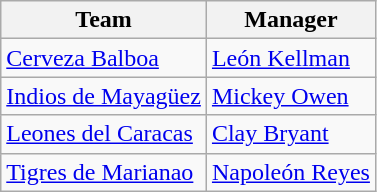<table class="wikitable">
<tr>
<th>Team</th>
<th>Manager</th>
</tr>
<tr>
<td> <a href='#'>Cerveza Balboa</a></td>
<td> <a href='#'>León Kellman</a></td>
</tr>
<tr>
<td> <a href='#'>Indios de Mayagüez</a></td>
<td> <a href='#'>Mickey Owen</a></td>
</tr>
<tr>
<td> <a href='#'>Leones del Caracas</a></td>
<td> <a href='#'>Clay Bryant</a></td>
</tr>
<tr>
<td> <a href='#'>Tigres de Marianao</a></td>
<td> <a href='#'>Napoleón Reyes</a></td>
</tr>
</table>
